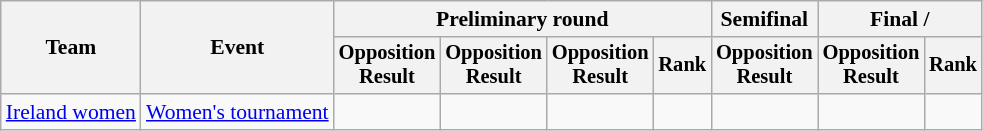<table class=wikitable style=font-size:90%;text-align:center>
<tr>
<th rowspan=2>Team</th>
<th rowspan=2>Event</th>
<th colspan=4>Preliminary round</th>
<th>Semifinal</th>
<th colspan=2>Final / </th>
</tr>
<tr style=font-size:95%>
<th>Opposition<br>Result</th>
<th>Opposition<br>Result</th>
<th>Opposition<br>Result</th>
<th>Rank</th>
<th>Opposition<br>Result</th>
<th>Opposition<br>Result</th>
<th>Rank</th>
</tr>
<tr>
<td align=left><a href='#'>Ireland women</a></td>
<td align=left><a href='#'>Women's tournament</a></td>
<td></td>
<td></td>
<td></td>
<td></td>
<td></td>
<td></td>
<td></td>
</tr>
</table>
